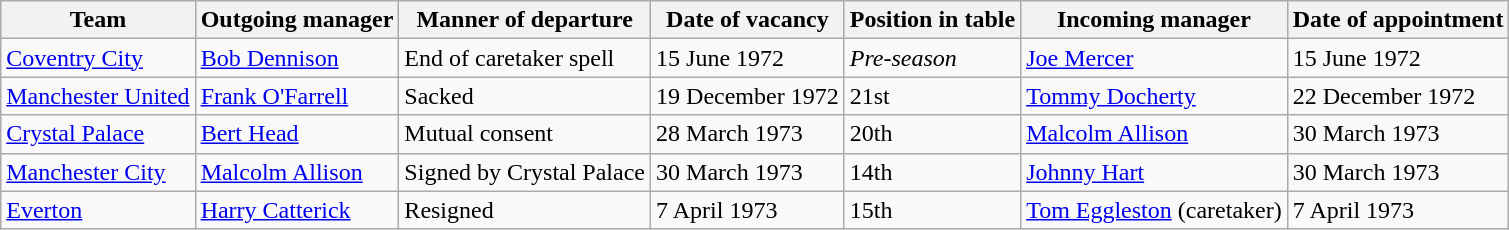<table class="wikitable">
<tr>
<th>Team</th>
<th>Outgoing manager</th>
<th>Manner of departure</th>
<th>Date of vacancy</th>
<th>Position in table</th>
<th>Incoming manager</th>
<th>Date of appointment</th>
</tr>
<tr>
<td><a href='#'>Coventry City</a></td>
<td> <a href='#'>Bob Dennison</a></td>
<td>End of caretaker spell</td>
<td>15 June 1972</td>
<td><em>Pre-season</em></td>
<td> <a href='#'>Joe Mercer</a></td>
<td>15 June 1972</td>
</tr>
<tr>
<td><a href='#'>Manchester United</a></td>
<td> <a href='#'>Frank O'Farrell</a></td>
<td>Sacked</td>
<td>19 December 1972</td>
<td>21st</td>
<td> <a href='#'>Tommy Docherty</a></td>
<td>22 December 1972</td>
</tr>
<tr>
<td><a href='#'>Crystal Palace</a></td>
<td> <a href='#'>Bert Head</a></td>
<td>Mutual consent</td>
<td>28 March 1973</td>
<td>20th</td>
<td> <a href='#'>Malcolm Allison</a></td>
<td>30 March 1973</td>
</tr>
<tr>
<td><a href='#'>Manchester City</a></td>
<td> <a href='#'>Malcolm Allison</a></td>
<td>Signed by Crystal Palace</td>
<td>30 March 1973</td>
<td>14th</td>
<td> <a href='#'>Johnny Hart</a></td>
<td>30 March 1973</td>
</tr>
<tr>
<td><a href='#'>Everton</a></td>
<td> <a href='#'>Harry Catterick</a></td>
<td>Resigned</td>
<td>7 April 1973</td>
<td>15th</td>
<td> <a href='#'>Tom Eggleston</a> (caretaker)</td>
<td>7 April 1973</td>
</tr>
</table>
